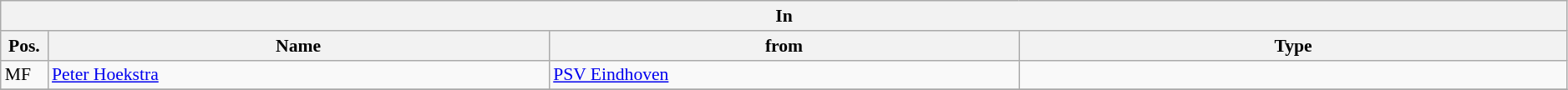<table class="wikitable" style="font-size:90%;width:99%;">
<tr>
<th colspan="4">In</th>
</tr>
<tr>
<th width=3%>Pos.</th>
<th width=32%>Name</th>
<th width=30%>from</th>
<th width=35%>Type</th>
</tr>
<tr>
<td>MF</td>
<td><a href='#'>Peter Hoekstra</a></td>
<td><a href='#'>PSV Eindhoven</a></td>
<td></td>
</tr>
<tr>
</tr>
</table>
